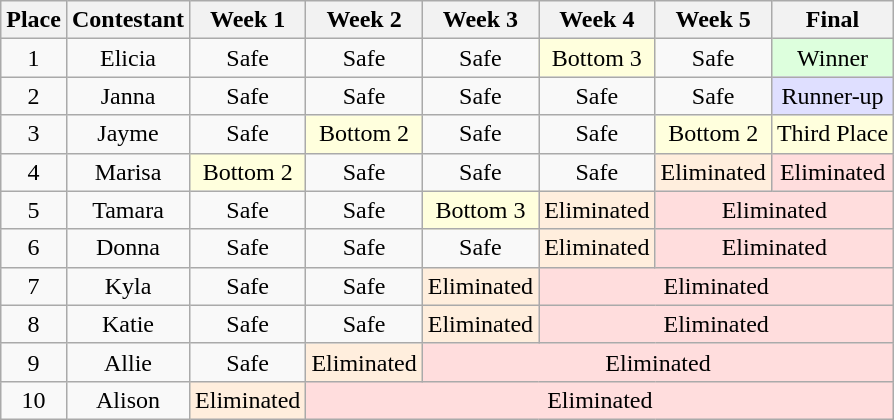<table class="wikitable" style="text-align:center;">
<tr>
<th>Place</th>
<th>Contestant</th>
<th>Week 1</th>
<th>Week 2</th>
<th>Week 3</th>
<th>Week 4</th>
<th>Week 5</th>
<th>Final</th>
</tr>
<tr>
<td>1</td>
<td>Elicia</td>
<td>Safe</td>
<td>Safe</td>
<td>Safe</td>
<td style="background:#ffffdd;">Bottom 3</td>
<td>Safe</td>
<td style="background:#ddffdd;">Winner</td>
</tr>
<tr>
<td>2</td>
<td>Janna</td>
<td>Safe</td>
<td>Safe</td>
<td>Safe</td>
<td>Safe</td>
<td>Safe</td>
<td style="background:#dfdfff;">Runner-up</td>
</tr>
<tr>
<td>3</td>
<td>Jayme</td>
<td>Safe</td>
<td style="background:#ffffdd;">Bottom 2</td>
<td>Safe</td>
<td>Safe</td>
<td style="background:#ffffdd;">Bottom 2</td>
<td style="background:#ffffdd;">Third Place</td>
</tr>
<tr>
<td>4</td>
<td>Marisa</td>
<td style="background:#ffffdd;">Bottom 2</td>
<td>Safe</td>
<td>Safe</td>
<td>Safe</td>
<td style="background:#ffeedd;">Eliminated</td>
<td style="background:#ffdddd;">Eliminated</td>
</tr>
<tr>
<td>5</td>
<td>Tamara</td>
<td>Safe</td>
<td>Safe</td>
<td style="background:#ffffdd;">Bottom 3</td>
<td style="background:#ffeedd;">Eliminated</td>
<td style="background:#ffdddd;" colspan="3">Eliminated</td>
</tr>
<tr>
<td>6</td>
<td>Donna</td>
<td>Safe</td>
<td>Safe</td>
<td>Safe</td>
<td style="background:#ffeedd;">Eliminated</td>
<td style="background:#ffdddd;" colspan="3">Eliminated</td>
</tr>
<tr>
<td>7</td>
<td>Kyla</td>
<td>Safe</td>
<td>Safe</td>
<td style="background:#ffeedd;">Eliminated</td>
<td style="background:#ffdddd;" colspan="5">Eliminated</td>
</tr>
<tr>
<td>8</td>
<td>Katie</td>
<td>Safe</td>
<td>Safe</td>
<td style="background:#ffeedd;">Eliminated</td>
<td style="background:#ffdddd;" colspan="5">Eliminated</td>
</tr>
<tr>
<td>9</td>
<td>Allie</td>
<td>Safe</td>
<td style="background:#ffeedd;">Eliminated</td>
<td style="background:#ffdddd;" colspan="6">Eliminated</td>
</tr>
<tr>
<td>10</td>
<td>Alison</td>
<td style="background:#ffeedd;">Eliminated</td>
<td style="background:#ffdddd;" colspan="7">Eliminated</td>
</tr>
</table>
